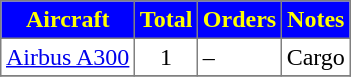<table class="toccolours" border="1" cellpadding="3" style="border-collapse:collapse">
<tr style="background:blue; color:yellow;">
<th>Aircraft</th>
<th>Total</th>
<th>Orders</th>
<th>Notes</th>
</tr>
<tr>
<td><a href='#'>Airbus A300</a></td>
<td align="center">1</td>
<td>–</td>
<td>Cargo</td>
</tr>
<tr>
</tr>
</table>
